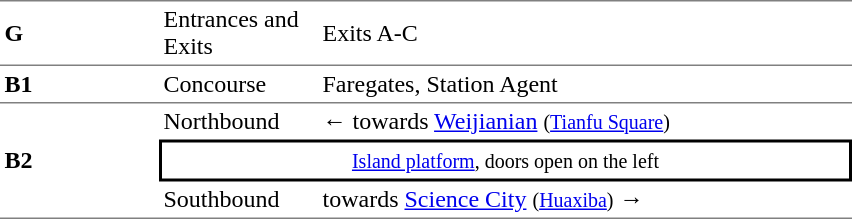<table cellspacing=0 cellpadding=3>
<tr>
<td style="border-top:solid 1px gray;border-bottom:solid 1px gray;" width=100><strong>G</strong></td>
<td style="border-top:solid 1px gray;border-bottom:solid 1px gray;" width=100>Entrances and Exits</td>
<td style="border-top:solid 1px gray;border-bottom:solid 1px gray;" width=350>Exits A-C</td>
</tr>
<tr>
<td style="border-bottom:solid 1px gray;"><strong>B1</strong></td>
<td style="border-bottom:solid 1px gray;">Concourse</td>
<td style="border-bottom:solid 1px gray;">Faregates, Station Agent</td>
</tr>
<tr>
<td style="border-bottom:solid 1px gray;" rowspan=3><strong>B2</strong></td>
<td>Northbound</td>
<td>←  towards <a href='#'>Weijianian</a> <small>(<a href='#'>Tianfu Square</a>)</small></td>
</tr>
<tr>
<td style="border-right:solid 2px black;border-left:solid 2px black;border-top:solid 2px black;border-bottom:solid 2px black;text-align:center;" colspan=2><small><a href='#'>Island platform</a>, doors open on the left</small></td>
</tr>
<tr>
<td style="border-bottom:solid 1px gray;">Southbound</td>
<td style="border-bottom:solid 1px gray;">  towards <a href='#'>Science City</a> <small>(<a href='#'>Huaxiba</a>)</small> →</td>
</tr>
</table>
